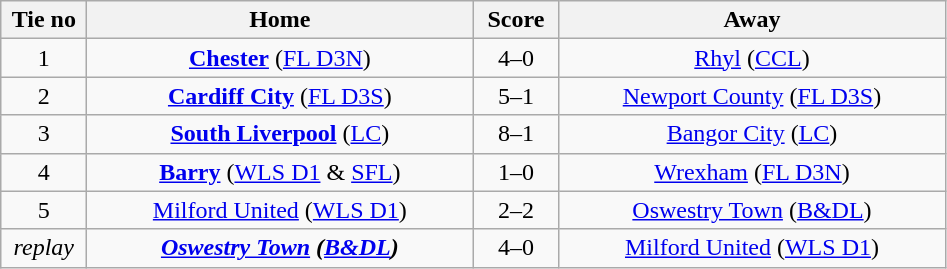<table class="wikitable" style="text-align:center">
<tr>
<th width=50>Tie no</th>
<th width=250>Home</th>
<th width=50>Score</th>
<th width=250>Away</th>
</tr>
<tr>
<td>1</td>
<td><strong><a href='#'>Chester</a></strong> (<a href='#'>FL D3N</a>)</td>
<td>4–0</td>
<td><a href='#'>Rhyl</a> (<a href='#'>CCL</a>)</td>
</tr>
<tr>
<td>2</td>
<td><strong><a href='#'>Cardiff City</a></strong> (<a href='#'>FL D3S</a>)</td>
<td>5–1</td>
<td><a href='#'>Newport County</a> (<a href='#'>FL D3S</a>)</td>
</tr>
<tr>
<td>3</td>
<td><strong><a href='#'>South Liverpool</a></strong> (<a href='#'>LC</a>)</td>
<td>8–1</td>
<td><a href='#'>Bangor City</a> (<a href='#'>LC</a>)</td>
</tr>
<tr>
<td>4</td>
<td><strong><a href='#'>Barry</a></strong> (<a href='#'>WLS D1</a> & <a href='#'>SFL</a>)</td>
<td>1–0</td>
<td><a href='#'>Wrexham</a> (<a href='#'>FL D3N</a>)</td>
</tr>
<tr>
<td>5</td>
<td><a href='#'>Milford United</a> (<a href='#'>WLS D1</a>)</td>
<td>2–2</td>
<td><a href='#'>Oswestry Town</a> (<a href='#'>B&DL</a>)</td>
</tr>
<tr>
<td><em>replay</em></td>
<td><strong><em><a href='#'>Oswestry Town</a><strong> (<a href='#'>B&DL</a>)<em></td>
<td></em>4–0<em></td>
<td></em><a href='#'>Milford United</a> (<a href='#'>WLS D1</a>)<em></td>
</tr>
</table>
